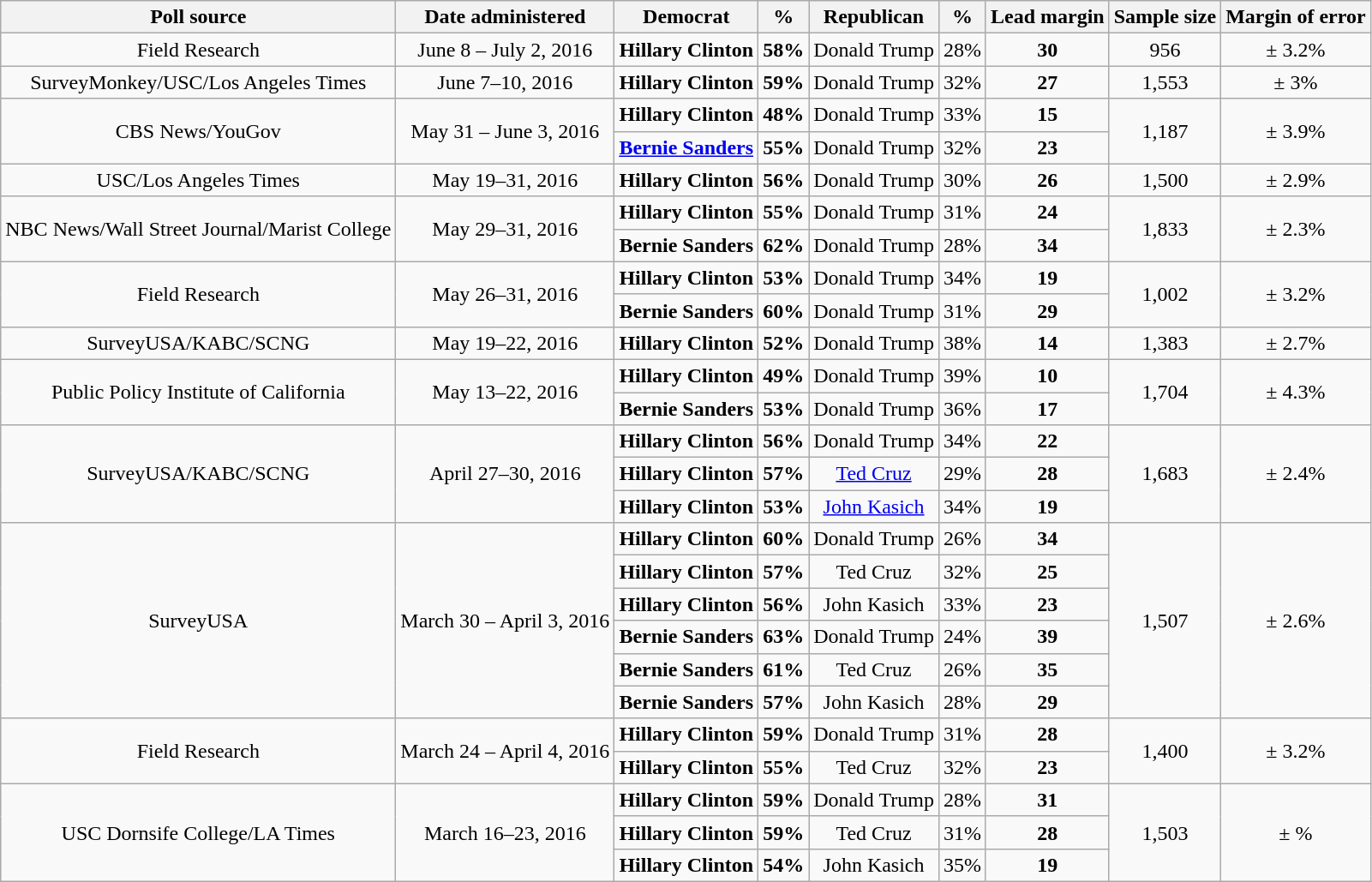<table class="wikitable" style="text-align:center;">
<tr valign=bottom>
<th>Poll source</th>
<th>Date administered</th>
<th>Democrat</th>
<th>%</th>
<th>Republican</th>
<th>%</th>
<th>Lead margin</th>
<th>Sample size</th>
<th>Margin of error</th>
</tr>
<tr>
<td>Field Research</td>
<td>June 8 – July 2, 2016</td>
<td><strong>Hillary Clinton</strong></td>
<td><strong>58%</strong></td>
<td>Donald Trump</td>
<td>28%</td>
<td><strong>30</strong></td>
<td>956</td>
<td>± 3.2%</td>
</tr>
<tr>
<td>SurveyMonkey/USC/Los Angeles Times</td>
<td>June 7–10, 2016</td>
<td><strong>Hillary Clinton</strong></td>
<td><strong>59%</strong></td>
<td>Donald Trump</td>
<td>32%</td>
<td><strong>27</strong></td>
<td>1,553</td>
<td>± 3%</td>
</tr>
<tr>
<td rowspan=2>CBS News/YouGov</td>
<td rowspan=2>May 31 – June 3, 2016</td>
<td><strong>Hillary Clinton</strong></td>
<td><strong>48%</strong></td>
<td>Donald Trump</td>
<td>33%</td>
<td><strong>15</strong></td>
<td rowspan=2>1,187</td>
<td rowspan=2>± 3.9%</td>
</tr>
<tr>
<td><strong><a href='#'>Bernie Sanders</a></strong></td>
<td><strong>55%</strong></td>
<td>Donald Trump</td>
<td>32%</td>
<td><strong>23</strong></td>
</tr>
<tr>
<td>USC/Los Angeles Times</td>
<td>May 19–31, 2016</td>
<td><strong>Hillary Clinton</strong></td>
<td><strong>56%</strong></td>
<td>Donald Trump</td>
<td>30%</td>
<td><strong>26</strong></td>
<td>1,500</td>
<td>± 2.9%</td>
</tr>
<tr>
<td rowspan=2>NBC News/Wall Street Journal/Marist College</td>
<td rowspan=2>May 29–31, 2016</td>
<td><strong>Hillary Clinton</strong></td>
<td><strong>55%</strong></td>
<td>Donald Trump</td>
<td>31%</td>
<td><strong>24</strong></td>
<td rowspan=2>1,833</td>
<td rowspan=2>± 2.3%</td>
</tr>
<tr>
<td><strong>Bernie Sanders</strong></td>
<td><strong>62%</strong></td>
<td>Donald Trump</td>
<td>28%</td>
<td><strong>34</strong></td>
</tr>
<tr>
<td rowspan=2>Field Research</td>
<td rowspan=2>May 26–31, 2016</td>
<td><strong>Hillary Clinton</strong></td>
<td><strong>53%</strong></td>
<td>Donald Trump</td>
<td>34%</td>
<td><strong>19</strong></td>
<td rowspan=2>1,002</td>
<td rowspan=2>± 3.2%</td>
</tr>
<tr>
<td><strong>Bernie Sanders</strong></td>
<td><strong>60%</strong></td>
<td>Donald Trump</td>
<td>31%</td>
<td><strong>29</strong></td>
</tr>
<tr>
<td>SurveyUSA/KABC/SCNG</td>
<td>May 19–22, 2016</td>
<td><strong>Hillary Clinton</strong></td>
<td><strong>52%</strong></td>
<td>Donald Trump</td>
<td>38%</td>
<td><strong>14</strong></td>
<td>1,383</td>
<td>± 2.7%</td>
</tr>
<tr>
<td rowspan=2>Public Policy Institute of California</td>
<td rowspan=2>May 13–22, 2016</td>
<td><strong>Hillary Clinton</strong></td>
<td><strong>49%</strong></td>
<td>Donald Trump</td>
<td>39%</td>
<td><strong>10</strong></td>
<td rowspan=2>1,704</td>
<td rowspan=2>± 4.3%</td>
</tr>
<tr>
<td><strong>Bernie Sanders</strong></td>
<td><strong>53%</strong></td>
<td>Donald Trump</td>
<td>36%</td>
<td><strong>17</strong></td>
</tr>
<tr>
<td rowspan=3>SurveyUSA/KABC/SCNG</td>
<td rowspan=3>April 27–30, 2016</td>
<td><strong>Hillary Clinton</strong></td>
<td><strong>56%</strong></td>
<td>Donald Trump</td>
<td>34%</td>
<td><strong>22</strong></td>
<td rowspan=3>1,683</td>
<td rowspan=3>± 2.4%</td>
</tr>
<tr>
<td><strong>Hillary Clinton</strong></td>
<td><strong>57%</strong></td>
<td><a href='#'>Ted Cruz</a></td>
<td>29%</td>
<td><strong>28</strong></td>
</tr>
<tr>
<td><strong>Hillary Clinton</strong></td>
<td><strong>53%</strong></td>
<td><a href='#'>John Kasich</a></td>
<td>34%</td>
<td><strong>19</strong></td>
</tr>
<tr>
<td rowspan=6>SurveyUSA</td>
<td rowspan=6>March 30 – April 3, 2016</td>
<td><strong>Hillary Clinton</strong></td>
<td><strong>60%</strong></td>
<td>Donald Trump</td>
<td>26%</td>
<td><strong>34</strong></td>
<td rowspan=6>1,507</td>
<td rowspan=6>± 2.6%</td>
</tr>
<tr>
<td><strong>Hillary Clinton</strong></td>
<td><strong>57%</strong></td>
<td>Ted Cruz</td>
<td>32%</td>
<td><strong>25</strong></td>
</tr>
<tr>
<td><strong>Hillary Clinton</strong></td>
<td><strong>56%</strong></td>
<td>John Kasich</td>
<td>33%</td>
<td><strong>23</strong></td>
</tr>
<tr>
<td><strong>Bernie Sanders</strong></td>
<td><strong>63%</strong></td>
<td>Donald Trump</td>
<td>24%</td>
<td><strong>39</strong></td>
</tr>
<tr>
<td><strong>Bernie Sanders</strong></td>
<td><strong>61%</strong></td>
<td>Ted Cruz</td>
<td>26%</td>
<td><strong>35</strong></td>
</tr>
<tr>
<td><strong>Bernie Sanders</strong></td>
<td><strong>57%</strong></td>
<td>John Kasich</td>
<td>28%</td>
<td><strong>29</strong></td>
</tr>
<tr>
<td rowspan=2>Field Research</td>
<td rowspan=2>March 24 – April 4, 2016</td>
<td><strong>Hillary Clinton</strong></td>
<td><strong>59%</strong></td>
<td>Donald Trump</td>
<td>31%</td>
<td><strong>28</strong></td>
<td rowspan=2>1,400</td>
<td rowspan=2>± 3.2%</td>
</tr>
<tr>
<td><strong>Hillary Clinton</strong></td>
<td><strong>55%</strong></td>
<td>Ted Cruz</td>
<td>32%</td>
<td><strong>23</strong></td>
</tr>
<tr>
<td rowspan=3>USC Dornsife College/LA Times</td>
<td rowspan=3>March 16–23, 2016</td>
<td><strong>Hillary Clinton</strong></td>
<td><strong>59%</strong></td>
<td>Donald Trump</td>
<td>28%</td>
<td><strong>31</strong></td>
<td rowspan=3>1,503</td>
<td rowspan=3>± %</td>
</tr>
<tr>
<td><strong>Hillary Clinton</strong></td>
<td><strong>59%</strong></td>
<td>Ted Cruz</td>
<td>31%</td>
<td><strong>28</strong></td>
</tr>
<tr>
<td><strong>Hillary Clinton</strong></td>
<td><strong>54%</strong></td>
<td>John Kasich</td>
<td>35%</td>
<td><strong>19</strong></td>
</tr>
</table>
